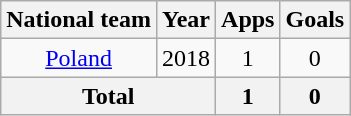<table class="wikitable" style="text-align:center">
<tr>
<th>National team</th>
<th>Year</th>
<th>Apps</th>
<th>Goals</th>
</tr>
<tr>
<td><a href='#'>Poland</a></td>
<td>2018</td>
<td>1</td>
<td>0</td>
</tr>
<tr>
<th colspan=2>Total</th>
<th>1</th>
<th>0</th>
</tr>
</table>
